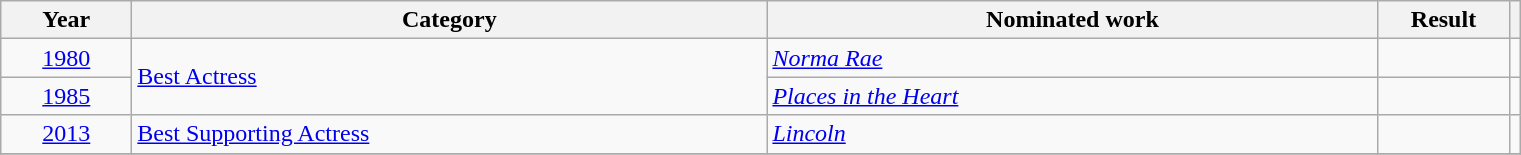<table class=wikitable>
<tr>
<th scope="col" style="width:5em;">Year</th>
<th scope="col" style="width:26em;">Category</th>
<th scope="col" style="width:25em;">Nominated work</th>
<th scope="col" style="width:5em;">Result</th>
<th></th>
</tr>
<tr>
<td style="text-align:center;"><a href='#'>1980</a></td>
<td rowspan=2><a href='#'>Best Actress</a></td>
<td><em><a href='#'>Norma Rae</a></em></td>
<td></td>
<td></td>
</tr>
<tr>
<td style="text-align:center;"><a href='#'>1985</a></td>
<td><em><a href='#'>Places in the Heart</a></em></td>
<td></td>
<td></td>
</tr>
<tr>
<td style="text-align:center;"><a href='#'>2013</a></td>
<td><a href='#'>Best Supporting Actress</a></td>
<td><em><a href='#'>Lincoln</a></em></td>
<td></td>
<td></td>
</tr>
<tr>
</tr>
</table>
